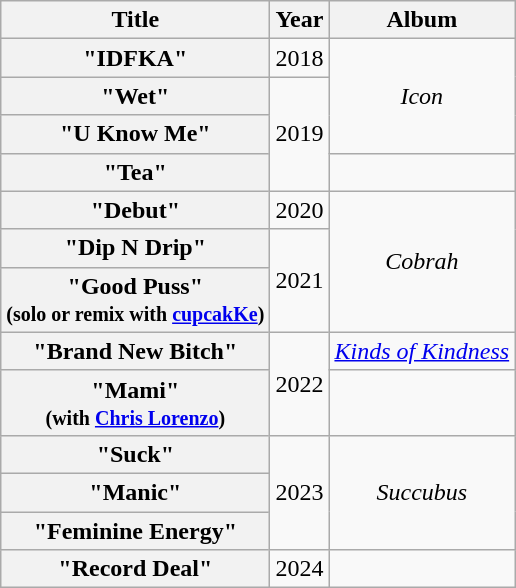<table class="wikitable plainrowheaders" style="text-align:center">
<tr>
<th scope="col">Title</th>
<th scope="col">Year</th>
<th scope="col">Album</th>
</tr>
<tr>
<th scope="row">"IDFKA"</th>
<td>2018</td>
<td rowspan="3"><em>Icon</em></td>
</tr>
<tr>
<th scope="row">"Wet"</th>
<td rowspan="3">2019</td>
</tr>
<tr>
<th scope="row">"U Know Me"</th>
</tr>
<tr>
<th scope="row">"Tea"</th>
<td></td>
</tr>
<tr>
<th scope="row">"Debut"</th>
<td>2020</td>
<td rowspan="3"><em>Cobrah</em></td>
</tr>
<tr>
<th scope="row">"Dip N Drip"</th>
<td rowspan="2">2021</td>
</tr>
<tr>
<th scope="row">"Good Puss"<br><small>(solo or remix with <a href='#'>cupcakKe</a>)</small></th>
</tr>
<tr>
<th scope="row">"Brand New Bitch"</th>
<td rowspan="2">2022</td>
<td><em><a href='#'>Kinds of Kindness</a></em></td>
</tr>
<tr>
<th scope="row">"Mami"<br><small>(with <a href='#'>Chris Lorenzo</a>)</small></th>
<td></td>
</tr>
<tr>
<th scope="row">"Suck"</th>
<td rowspan="3">2023</td>
<td rowspan="3"><em>Succubus</em></td>
</tr>
<tr>
<th scope="row">"Manic"</th>
</tr>
<tr>
<th scope="row">"Feminine Energy"</th>
</tr>
<tr>
<th scope="row">"Record Deal"</th>
<td>2024</td>
<td></td>
</tr>
</table>
